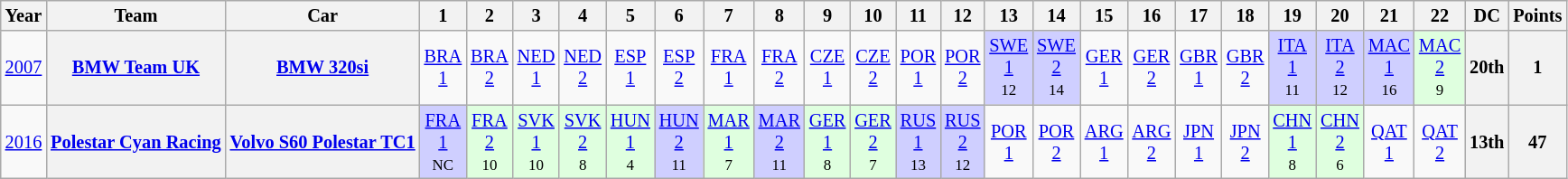<table class="wikitable" style="text-align:center; font-size:85%">
<tr>
<th>Year</th>
<th>Team</th>
<th>Car</th>
<th>1</th>
<th>2</th>
<th>3</th>
<th>4</th>
<th>5</th>
<th>6</th>
<th>7</th>
<th>8</th>
<th>9</th>
<th>10</th>
<th>11</th>
<th>12</th>
<th>13</th>
<th>14</th>
<th>15</th>
<th>16</th>
<th>17</th>
<th>18</th>
<th>19</th>
<th>20</th>
<th>21</th>
<th>22</th>
<th>DC</th>
<th>Points</th>
</tr>
<tr>
<td><a href='#'>2007</a></td>
<th><a href='#'>BMW Team UK</a></th>
<th><a href='#'>BMW 320si</a></th>
<td><a href='#'>BRA<br>1</a></td>
<td><a href='#'>BRA<br>2</a></td>
<td><a href='#'>NED<br>1</a></td>
<td><a href='#'>NED<br>2</a></td>
<td><a href='#'>ESP<br>1</a></td>
<td><a href='#'>ESP<br>2</a></td>
<td><a href='#'>FRA<br>1</a></td>
<td><a href='#'>FRA<br>2</a></td>
<td><a href='#'>CZE<br>1</a></td>
<td><a href='#'>CZE<br>2</a></td>
<td><a href='#'>POR<br>1</a></td>
<td><a href='#'>POR<br>2</a></td>
<td style="background:#cfcfff;"><a href='#'>SWE<br>1</a><br><small>12</small></td>
<td style="background:#cfcfff;"><a href='#'>SWE<br>2</a><br><small>14</small></td>
<td><a href='#'>GER<br>1</a></td>
<td><a href='#'>GER<br>2</a></td>
<td><a href='#'>GBR<br>1</a></td>
<td><a href='#'>GBR<br>2</a></td>
<td style="background:#cfcfff;"><a href='#'>ITA<br>1</a><br><small>11</small></td>
<td style="background:#cfcfff;"><a href='#'>ITA<br>2</a><br><small>12</small></td>
<td style="background:#cfcfff;"><a href='#'>MAC<br>1</a><br><small>16</small></td>
<td style="background:#dfffdf;"><a href='#'>MAC<br>2</a><br><small>9</small></td>
<th>20th</th>
<th>1</th>
</tr>
<tr>
<td><a href='#'>2016</a></td>
<th><a href='#'>Polestar Cyan Racing</a></th>
<th><a href='#'>Volvo S60 Polestar TC1</a></th>
<td style="background:#CFCFFF;"><a href='#'>FRA<br>1</a><br><small>NC</small></td>
<td style="background:#DFFFDF;"><a href='#'>FRA<br>2</a><br><small>10</small></td>
<td style="background:#DFFFDF;"><a href='#'>SVK<br>1</a><br><small>10</small></td>
<td style="background:#DFFFDF;"><a href='#'>SVK<br>2</a><br><small>8</small></td>
<td style="background:#DFFFDF;"><a href='#'>HUN<br>1</a><br><small>4</small></td>
<td style="background:#CFCFFF;"><a href='#'>HUN<br>2</a><br><small>11</small></td>
<td style="background:#DFFFDF;"><a href='#'>MAR<br>1</a><br><small>7</small></td>
<td style="background:#CFCFFF;"><a href='#'>MAR<br>2</a><br><small>11</small></td>
<td style="background:#DFFFDF;"><a href='#'>GER<br>1</a><br><small>8</small></td>
<td style="background:#DFFFDF;"><a href='#'>GER<br>2</a><br><small>7</small></td>
<td style="background:#CFCFFF;"><a href='#'>RUS<br>1</a><br><small>13</small></td>
<td style="background:#CFCFFF;"><a href='#'>RUS<br>2</a><br><small>12</small></td>
<td><a href='#'>POR<br>1</a></td>
<td><a href='#'>POR<br>2</a></td>
<td><a href='#'>ARG<br>1</a></td>
<td><a href='#'>ARG<br>2</a></td>
<td><a href='#'>JPN<br>1</a></td>
<td><a href='#'>JPN<br>2</a></td>
<td style="background:#DFFFDF;"><a href='#'>CHN<br>1</a><br><small>8</small></td>
<td style="background:#DFFFDF;"><a href='#'>CHN<br>2</a><br><small>6</small></td>
<td><a href='#'>QAT<br>1</a></td>
<td><a href='#'>QAT<br>2</a></td>
<th>13th</th>
<th>47</th>
</tr>
</table>
